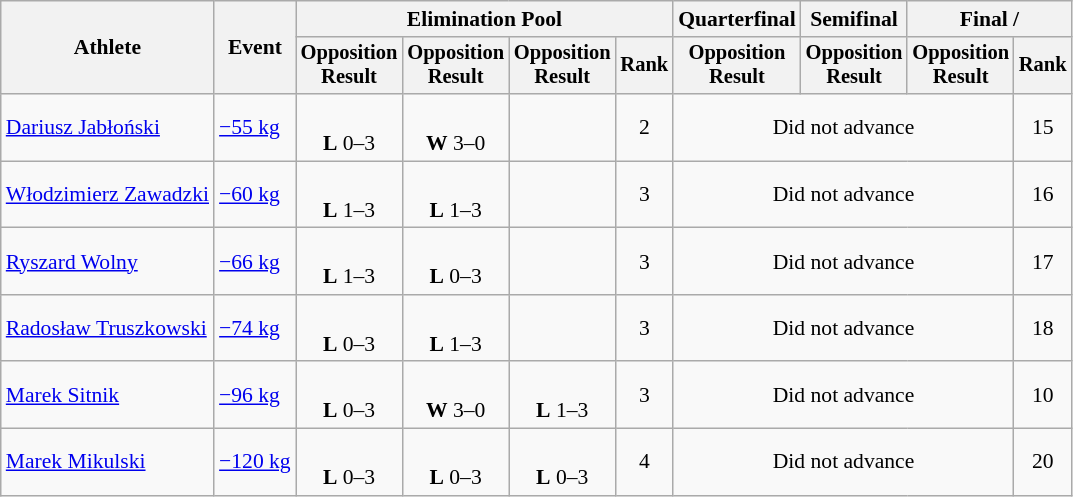<table class="wikitable" style="font-size:90%">
<tr>
<th rowspan="2">Athlete</th>
<th rowspan="2">Event</th>
<th colspan=4>Elimination Pool</th>
<th>Quarterfinal</th>
<th>Semifinal</th>
<th colspan=2>Final / </th>
</tr>
<tr style="font-size: 95%">
<th>Opposition<br>Result</th>
<th>Opposition<br>Result</th>
<th>Opposition<br>Result</th>
<th>Rank</th>
<th>Opposition<br>Result</th>
<th>Opposition<br>Result</th>
<th>Opposition<br>Result</th>
<th>Rank</th>
</tr>
<tr align=center>
<td align=left><a href='#'>Dariusz Jabłoński</a></td>
<td align=left><a href='#'>−55 kg</a></td>
<td><br><strong>L</strong> 0–3 <sup></sup></td>
<td><br><strong>W</strong> 3–0 <sup></sup></td>
<td></td>
<td>2</td>
<td colspan=3>Did not advance</td>
<td>15</td>
</tr>
<tr align=center>
<td align=left><a href='#'>Włodzimierz Zawadzki</a></td>
<td align=left><a href='#'>−60 kg</a></td>
<td><br><strong>L</strong> 1–3 <sup></sup></td>
<td><br><strong>L</strong> 1–3 <sup></sup></td>
<td></td>
<td>3</td>
<td colspan=3>Did not advance</td>
<td>16</td>
</tr>
<tr align=center>
<td align=left><a href='#'>Ryszard Wolny</a></td>
<td align=left><a href='#'>−66 kg</a></td>
<td><br><strong>L</strong> 1–3 <sup></sup></td>
<td><br><strong>L</strong> 0–3 <sup></sup></td>
<td></td>
<td>3</td>
<td colspan=3>Did not advance</td>
<td>17</td>
</tr>
<tr align=center>
<td align=left><a href='#'>Radosław Truszkowski</a></td>
<td align=left><a href='#'>−74 kg</a></td>
<td><br><strong>L</strong> 0–3 <sup></sup></td>
<td><br><strong>L</strong> 1–3 <sup></sup></td>
<td></td>
<td>3</td>
<td colspan=3>Did not advance</td>
<td>18</td>
</tr>
<tr align=center>
<td align=left><a href='#'>Marek Sitnik</a></td>
<td align=left><a href='#'>−96 kg</a></td>
<td><br><strong>L</strong> 0–3 <sup></sup></td>
<td><br><strong>W</strong> 3–0 <sup></sup></td>
<td><br><strong>L</strong> 1–3 <sup></sup></td>
<td>3</td>
<td colspan=3>Did not advance</td>
<td>10</td>
</tr>
<tr align=center>
<td align=left><a href='#'>Marek Mikulski</a></td>
<td align=left><a href='#'>−120 kg</a></td>
<td><br><strong>L</strong> 0–3 <sup></sup></td>
<td><br><strong>L</strong> 0–3 <sup></sup></td>
<td><br><strong>L</strong> 0–3 <sup></sup></td>
<td>4</td>
<td colspan=3>Did not advance</td>
<td>20</td>
</tr>
</table>
